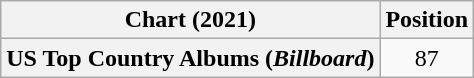<table class="wikitable plainrowheaders" style="text-align:center">
<tr>
<th scope="col">Chart (2021)</th>
<th scope="col">Position</th>
</tr>
<tr>
<th scope="row">US Top Country Albums (<em>Billboard</em>)</th>
<td>87</td>
</tr>
</table>
